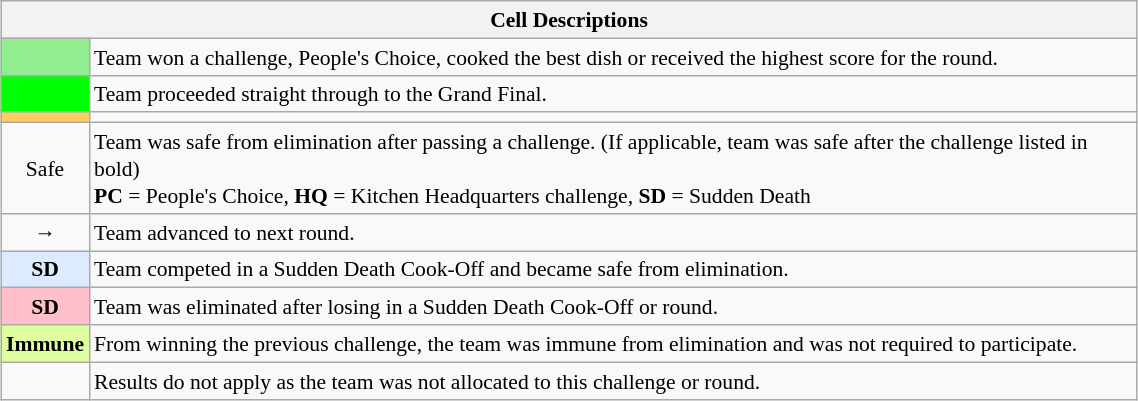<table class="wikitable" style="margin: auto; text-align: left; font-size: 90%; line-height:18px; width:60%">
<tr>
<th colspan="2">Cell Descriptions</th>
</tr>
<tr>
<td style="background:lightgreen; text-align:center"></td>
<td>Team won a challenge, People's Choice, cooked the best dish or received the highest score for the round.</td>
</tr>
<tr>
<td style="text-align:center; background:#00FF00"></td>
<td>Team proceeded straight through to the Grand Final.</td>
</tr>
<tr>
<td style="text-align:center; background:#FFCC66"></td>
<td></td>
</tr>
<tr>
<td style="text-align:center">Safe</td>
<td>Team was safe from elimination after passing a challenge. (If applicable, team was safe after the challenge listed in bold)<br><strong>PC</strong> = People's Choice, <strong>HQ</strong> = Kitchen Headquarters challenge, <strong>SD</strong> = Sudden Death</td>
</tr>
<tr>
<td style="text-align:center">→</td>
<td>Team advanced to next round.</td>
</tr>
<tr>
<td style="text-align:center; background:#DCEBFF;"><strong>SD</strong></td>
<td>Team competed in a Sudden Death Cook-Off and became safe from elimination.</td>
</tr>
<tr>
<td style="text-align:center; background:pink;"><strong>SD</strong></td>
<td>Team was eliminated after losing in a Sudden Death Cook-Off or round.</td>
</tr>
<tr>
<td style="text-align:center" bgcolor="DDFF9F"><strong>Immune</strong></td>
<td>From winning the previous challenge, the team was immune from elimination and was not required to participate.</td>
</tr>
<tr>
<td></td>
<td>Results do not apply as the team was not allocated to this challenge or round.</td>
</tr>
</table>
